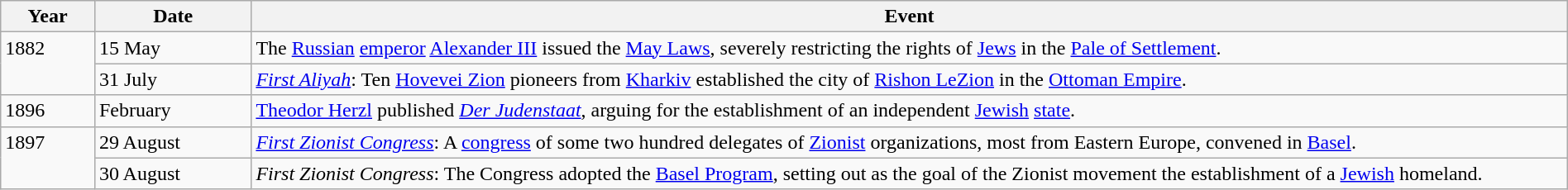<table class="wikitable" width="100%">
<tr>
<th style="width:6%">Year</th>
<th style="width:10%">Date</th>
<th>Event</th>
</tr>
<tr>
<td rowspan="2" valign="top">1882</td>
<td>15 May</td>
<td>The <a href='#'>Russian</a> <a href='#'>emperor</a> <a href='#'>Alexander III</a> issued the <a href='#'>May Laws</a>, severely restricting the rights of <a href='#'>Jews</a> in the <a href='#'>Pale of Settlement</a>.</td>
</tr>
<tr>
<td>31 July</td>
<td><em><a href='#'>First Aliyah</a></em>: Ten <a href='#'>Hovevei Zion</a> pioneers from <a href='#'>Kharkiv</a> established the city of <a href='#'>Rishon LeZion</a> in the <a href='#'>Ottoman Empire</a>.</td>
</tr>
<tr>
<td>1896</td>
<td>February</td>
<td><a href='#'>Theodor Herzl</a> published <em><a href='#'>Der Judenstaat</a></em>, arguing for the establishment of an independent <a href='#'>Jewish</a> <a href='#'>state</a>.</td>
</tr>
<tr>
<td rowspan="2" valign="top">1897</td>
<td>29 August</td>
<td><em><a href='#'>First Zionist Congress</a></em>: A <a href='#'>congress</a> of some two hundred delegates of <a href='#'>Zionist</a> organizations, most from Eastern Europe, convened in <a href='#'>Basel</a>.</td>
</tr>
<tr>
<td>30 August</td>
<td><em>First Zionist Congress</em>: The Congress adopted the <a href='#'>Basel Program</a>, setting out as the goal of the Zionist movement the establishment of a <a href='#'>Jewish</a> homeland.</td>
</tr>
</table>
